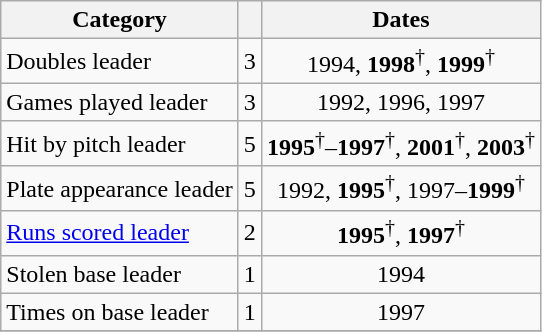<table class="wikitable" margin: 5px; text-align: center;>
<tr>
<th>Category</th>
<th></th>
<th>Dates</th>
</tr>
<tr>
<td>Doubles leader</td>
<td align="center">3</td>
<td align="center">1994, <strong>1998</strong><sup>†</sup>, <strong>1999</strong><sup>†</sup></td>
</tr>
<tr>
<td>Games played leader</td>
<td align="center">3</td>
<td align="center">1992, 1996, 1997</td>
</tr>
<tr>
<td>Hit by pitch leader</td>
<td align="center">5</td>
<td align="center"><strong>1995</strong><sup>†</sup>–<strong>1997</strong><sup>†</sup>, <strong>2001</strong><sup>†</sup>, <strong>2003</strong><sup>†</sup></td>
</tr>
<tr>
<td>Plate appearance leader</td>
<td align="center">5</td>
<td align="center">1992, <strong>1995</strong><sup>†</sup>, 1997–<strong>1999</strong><sup>†</sup></td>
</tr>
<tr>
<td><a href='#'>Runs scored leader</a></td>
<td align="center">2</td>
<td align="center"><strong>1995</strong><sup>†</sup>, <strong>1997</strong><sup>†</sup></td>
</tr>
<tr>
<td>Stolen base leader</td>
<td align="center">1</td>
<td align="center">1994</td>
</tr>
<tr>
<td>Times on base leader</td>
<td align="center">1</td>
<td align="center">1997</td>
</tr>
<tr>
</tr>
</table>
